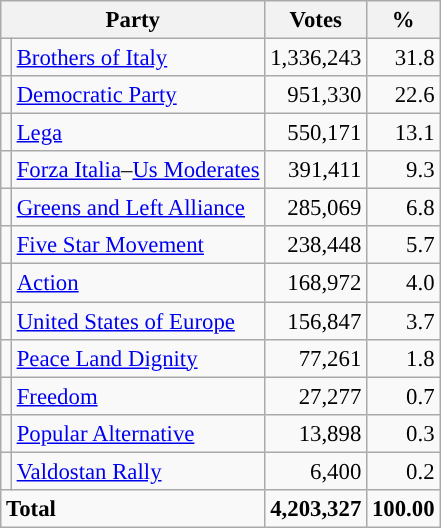<table class="wikitable" style="font-size:95%">
<tr>
<th colspan=2>Party</th>
<th>Votes</th>
<th>%</th>
</tr>
<tr>
<td></td>
<td><a href='#'>Brothers of Italy</a></td>
<td align=right>1,336,243</td>
<td align=right>31.8</td>
</tr>
<tr>
<td></td>
<td><a href='#'>Democratic Party</a></td>
<td align=right>951,330</td>
<td align=right>22.6</td>
</tr>
<tr>
<td></td>
<td><a href='#'>Lega</a></td>
<td align=right>550,171</td>
<td align=right>13.1</td>
</tr>
<tr>
<td></td>
<td><a href='#'>Forza Italia</a>–<a href='#'>Us Moderates</a></td>
<td align=right>391,411</td>
<td align=right>9.3</td>
</tr>
<tr>
<td></td>
<td><a href='#'>Greens and Left Alliance</a></td>
<td align=right>285,069</td>
<td align=right>6.8</td>
</tr>
<tr>
<td></td>
<td><a href='#'>Five Star Movement</a></td>
<td align=right>238,448</td>
<td align=right>5.7</td>
</tr>
<tr>
<td></td>
<td><a href='#'>Action</a></td>
<td align=right>168,972</td>
<td align=right>4.0</td>
</tr>
<tr>
<td></td>
<td><a href='#'>United States of Europe</a></td>
<td align=right>156,847</td>
<td align=right>3.7</td>
</tr>
<tr>
<td></td>
<td><a href='#'>Peace Land Dignity</a></td>
<td align=right>77,261</td>
<td align=right>1.8</td>
</tr>
<tr>
<td></td>
<td><a href='#'>Freedom</a></td>
<td align=right>27,277</td>
<td align=right>0.7</td>
</tr>
<tr>
<td></td>
<td><a href='#'>Popular Alternative</a></td>
<td align=right>13,898</td>
<td align=right>0.3</td>
</tr>
<tr>
<td></td>
<td><a href='#'>Valdostan Rally</a></td>
<td align=right>6,400</td>
<td align=right>0.2</td>
</tr>
<tr>
<td colspan=2><strong>Total</strong></td>
<td align=right><strong>4,203,327</strong></td>
<td align=right><strong>100.00</strong></td>
</tr>
</table>
